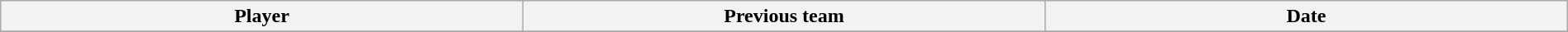<table class="wikitable" style="width:100%;">
<tr style="text-align:center; background:#ddd;">
<th style="width:33%;">Player</th>
<th style="width:33%;">Previous team</th>
<th style="width:33%;">Date</th>
</tr>
<tr>
</tr>
</table>
